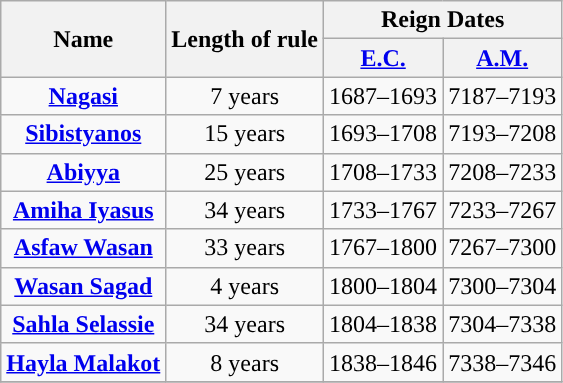<table class="wikitable" style="text-align:center;">
<tr>
<th rowspan="2">Name<br></th>
<th rowspan="2">Length of rule<br></th>
<th colspan="2">Reign Dates</th>
</tr>
<tr>
<th><a href='#'>E.C.</a></th>
<th><a href='#'>A.M.</a></th>
</tr>
<tr>
<td><strong><a href='#'>Nagasi</a></strong></td>
<td>7 years</td>
<td>1687–1693</td>
<td>7187–7193</td>
</tr>
<tr>
<td><strong><a href='#'>Sibistyanos</a></strong></td>
<td>15 years</td>
<td>1693–1708</td>
<td>7193–7208</td>
</tr>
<tr>
<td><strong><a href='#'>Abiyya</a></strong></td>
<td>25 years</td>
<td>1708–1733</td>
<td>7208–7233</td>
</tr>
<tr>
<td><strong><a href='#'>Amiha Iyasus</a></strong></td>
<td>34 years</td>
<td>1733–1767</td>
<td>7233–7267</td>
</tr>
<tr>
<td><strong><a href='#'>Asfaw Wasan</a></strong></td>
<td>33 years</td>
<td>1767–1800</td>
<td>7267–7300</td>
</tr>
<tr>
<td><strong><a href='#'>Wasan Sagad</a></strong></td>
<td>4 years</td>
<td>1800–1804</td>
<td>7300–7304</td>
</tr>
<tr>
<td><strong><a href='#'>Sahla Selassie</a></strong></td>
<td>34 years</td>
<td>1804–1838</td>
<td>7304–7338</td>
</tr>
<tr>
<td><strong><a href='#'>Hayla Malakot</a></strong></td>
<td>8 years</td>
<td>1838–1846</td>
<td>7338–7346</td>
</tr>
<tr>
</tr>
</table>
